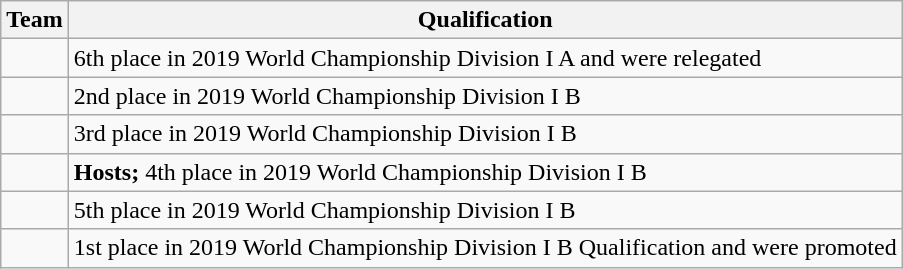<table class="wikitable">
<tr>
<th>Team</th>
<th>Qualification</th>
</tr>
<tr>
<td></td>
<td>6th place in 2019 World Championship Division I A and were relegated</td>
</tr>
<tr>
<td></td>
<td>2nd place in 2019 World Championship Division I B</td>
</tr>
<tr>
<td></td>
<td>3rd place in 2019 World Championship Division I B</td>
</tr>
<tr>
<td></td>
<td><strong>Hosts;</strong> 4th place in 2019 World Championship Division I B</td>
</tr>
<tr>
<td></td>
<td>5th place in 2019 World Championship Division I B</td>
</tr>
<tr>
<td></td>
<td>1st place in 2019 World Championship Division I B Qualification and were promoted</td>
</tr>
</table>
